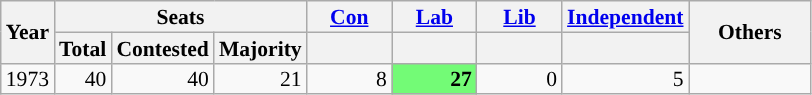<table class="wikitable sortable mw-datatable" style="text-align:center;font-size:90%;line-height:14px;">
<tr>
<th rowspan="2">Year</th>
<th Colspan="3">Seats</th>
<th class="unsortable" style="width:50px;"><a href='#'>Con</a></th>
<th class="unsortable" style="width:50px;"><a href='#'>Lab</a></th>
<th class="unsortable" style="width:50px;"><a href='#'>Lib</a></th>
<th class="unsortable" style="width:50px;"><a href='#'>Independent</a></th>
<th rowspan="2" class="unsortable" style="width:75px;">Others</th>
</tr>
<tr>
<th>Total</th>
<th>Contested</th>
<th>Majority</th>
<th data-sort-type="number" style="background:"></th>
<th data-sort-type="number" style="background:"></th>
<th data-sort-type="number" style="background:"></th>
<th data-sort-type="number" style="background:"></th>
</tr>
<tr>
<td>1973</td>
<td style="text-align:right">40</td>
<td style="text-align:right">40</td>
<td style="text-align:right">21</td>
<td style="text-align:right">8</td>
<td scope="row" style="text-align: right; font-weight: bold; background-color:#73FB76;">27</td>
<td style="text-align:right">0</td>
<td style="text-align:right">5</td>
<td style="text-align:right"></td>
</tr>
</table>
